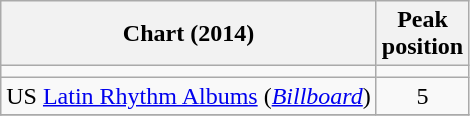<table class="wikitable sortable plainrowheaders">
<tr>
<th>Chart (2014)</th>
<th>Peak<br>position</th>
</tr>
<tr>
<td></td>
</tr>
<tr>
<td>US <a href='#'>Latin Rhythm Albums</a> (<em><a href='#'>Billboard</a></em>)</td>
<td style="text-align:center;">5</td>
</tr>
<tr>
</tr>
</table>
